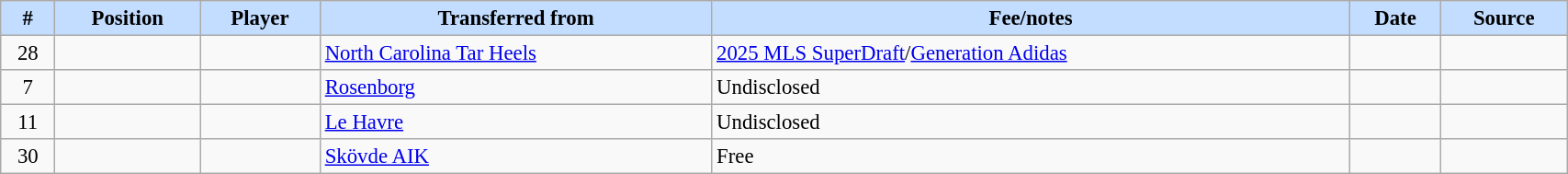<table class="wikitable sortable" style="width:90%; text-align:center; font-size:95%; text-align:left;">
<tr>
<th style="background:#c2ddff;">#</th>
<th style="background:#c2ddff;">Position</th>
<th style="background:#c2ddff;">Player</th>
<th style="background:#c2ddff;">Transferred from</th>
<th style="background:#c2ddff;">Fee/notes</th>
<th style="background:#c2ddff;">Date</th>
<th style="background:#c2ddff;">Source</th>
</tr>
<tr>
<td align=center>28</td>
<td align=center></td>
<td></td>
<td> <a href='#'>North Carolina Tar Heels</a></td>
<td><a href='#'>2025 MLS SuperDraft</a>/<a href='#'>Generation Adidas</a></td>
<td></td>
<td></td>
</tr>
<tr>
<td align=center>7</td>
<td align=center></td>
<td></td>
<td> <a href='#'>Rosenborg</a></td>
<td>Undisclosed</td>
<td></td>
<td></td>
</tr>
<tr>
<td align=center>11</td>
<td align=center></td>
<td></td>
<td> <a href='#'>Le Havre</a></td>
<td>Undisclosed</td>
<td></td>
<td></td>
</tr>
<tr>
<td align=center>30</td>
<td align=center></td>
<td></td>
<td> <a href='#'>Skövde AIK</a></td>
<td>Free</td>
<td></td>
<td></td>
</tr>
</table>
